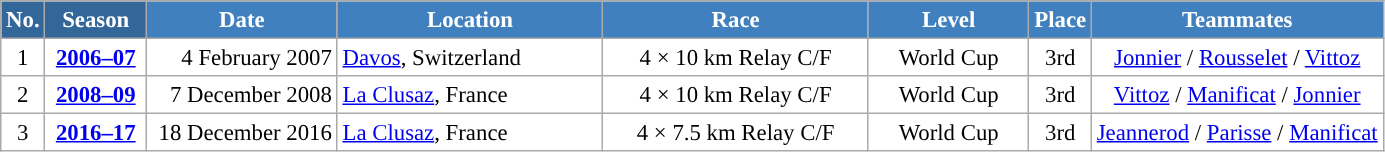<table class="wikitable sortable" style="font-size:95%; text-align:center; border:grey solid 1px; border-collapse:collapse; background:#ffffff;">
<tr style="background:#efefef;">
<th style="background-color:#369; color:white;">No.</th>
<th style="background-color:#369; color:white;">Season</th>
<th style="background-color:#4180be; color:white; width:120px;">Date</th>
<th style="background-color:#4180be; color:white; width:170px;">Location</th>
<th style="background-color:#4180be; color:white; width:170px;">Race</th>
<th style="background-color:#4180be; color:white; width:100px;">Level</th>
<th style="background-color:#4180be; color:white;">Place</th>
<th style="background-color:#4180be; color:white;">Teammates</th>
</tr>
<tr>
<td align=center>1</td>
<td rowspan=1 align=center><strong> <a href='#'>2006–07</a> </strong></td>
<td align=right>4 February 2007</td>
<td align=left> <a href='#'>Davos</a>, Switzerland</td>
<td>4 × 10 km Relay C/F</td>
<td>World Cup</td>
<td>3rd</td>
<td><a href='#'>Jonnier</a> / <a href='#'>Rousselet</a> / <a href='#'>Vittoz</a></td>
</tr>
<tr>
<td align=center>2</td>
<td rowspan=1 align=center><strong> <a href='#'>2008–09</a> </strong></td>
<td align=right>7 December 2008</td>
<td align=left> <a href='#'>La Clusaz</a>, France</td>
<td>4 × 10 km Relay C/F</td>
<td>World Cup</td>
<td>3rd</td>
<td><a href='#'>Vittoz</a> / <a href='#'>Manificat</a> / <a href='#'>Jonnier</a></td>
</tr>
<tr>
<td align=center>3</td>
<td rowspan=1 align=center><strong> <a href='#'>2016–17</a> </strong></td>
<td align=right>18 December 2016</td>
<td align=left> <a href='#'>La Clusaz</a>, France</td>
<td>4 × 7.5 km Relay C/F</td>
<td>World Cup</td>
<td>3rd</td>
<td><a href='#'>Jeannerod</a> / <a href='#'>Parisse</a> / <a href='#'>Manificat</a></td>
</tr>
</table>
